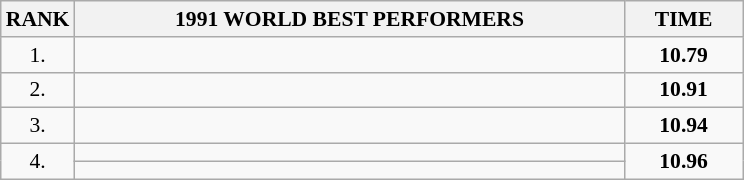<table class="wikitable" style="border-collapse: collapse; font-size: 90%;">
<tr>
<th>RANK</th>
<th align="center" style="width: 25em">1991 WORLD BEST PERFORMERS</th>
<th align="center" style="width: 5em">TIME</th>
</tr>
<tr>
<td align="center">1.</td>
<td></td>
<td align="center"><strong>10.79</strong></td>
</tr>
<tr>
<td align="center">2.</td>
<td></td>
<td align="center"><strong>10.91</strong></td>
</tr>
<tr>
<td align="center">3.</td>
<td></td>
<td align="center"><strong>10.94</strong></td>
</tr>
<tr>
<td rowspan=2 align="center">4.</td>
<td></td>
<td rowspan=2 align="center"><strong>10.96</strong></td>
</tr>
<tr>
<td></td>
</tr>
</table>
